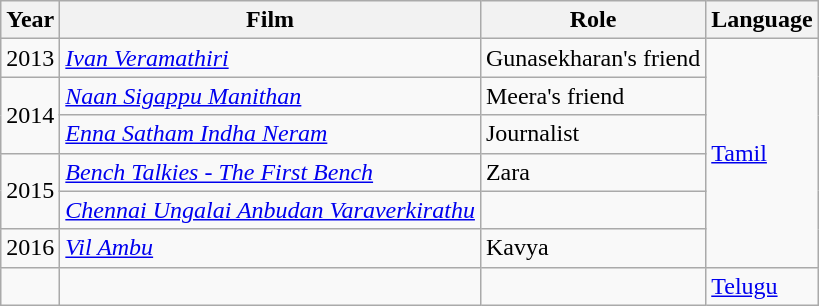<table class="wikitable">
<tr>
<th>Year</th>
<th>Film</th>
<th>Role</th>
<th>Language</th>
</tr>
<tr>
<td>2013</td>
<td><em><a href='#'>Ivan Veramathiri</a></em></td>
<td>Gunasekharan's friend</td>
<td rowspan="6"><a href='#'>Tamil</a></td>
</tr>
<tr>
<td rowspan="2">2014</td>
<td><em><a href='#'>Naan Sigappu Manithan</a></em></td>
<td>Meera's friend</td>
</tr>
<tr>
<td><em><a href='#'>Enna Satham Indha Neram</a></em></td>
<td>Journalist</td>
</tr>
<tr>
<td rowspan="2">2015</td>
<td><em><a href='#'>Bench Talkies - The First Bench</a></em></td>
<td>Zara</td>
</tr>
<tr>
<td><em><a href='#'>Chennai Ungalai Anbudan Varaverkirathu</a></em></td>
<td></td>
</tr>
<tr>
<td>2016</td>
<td><em><a href='#'>Vil Ambu</a></em></td>
<td>Kavya</td>
</tr>
<tr>
<td></td>
<td></td>
<td></td>
<td><a href='#'>Telugu</a></td>
</tr>
</table>
